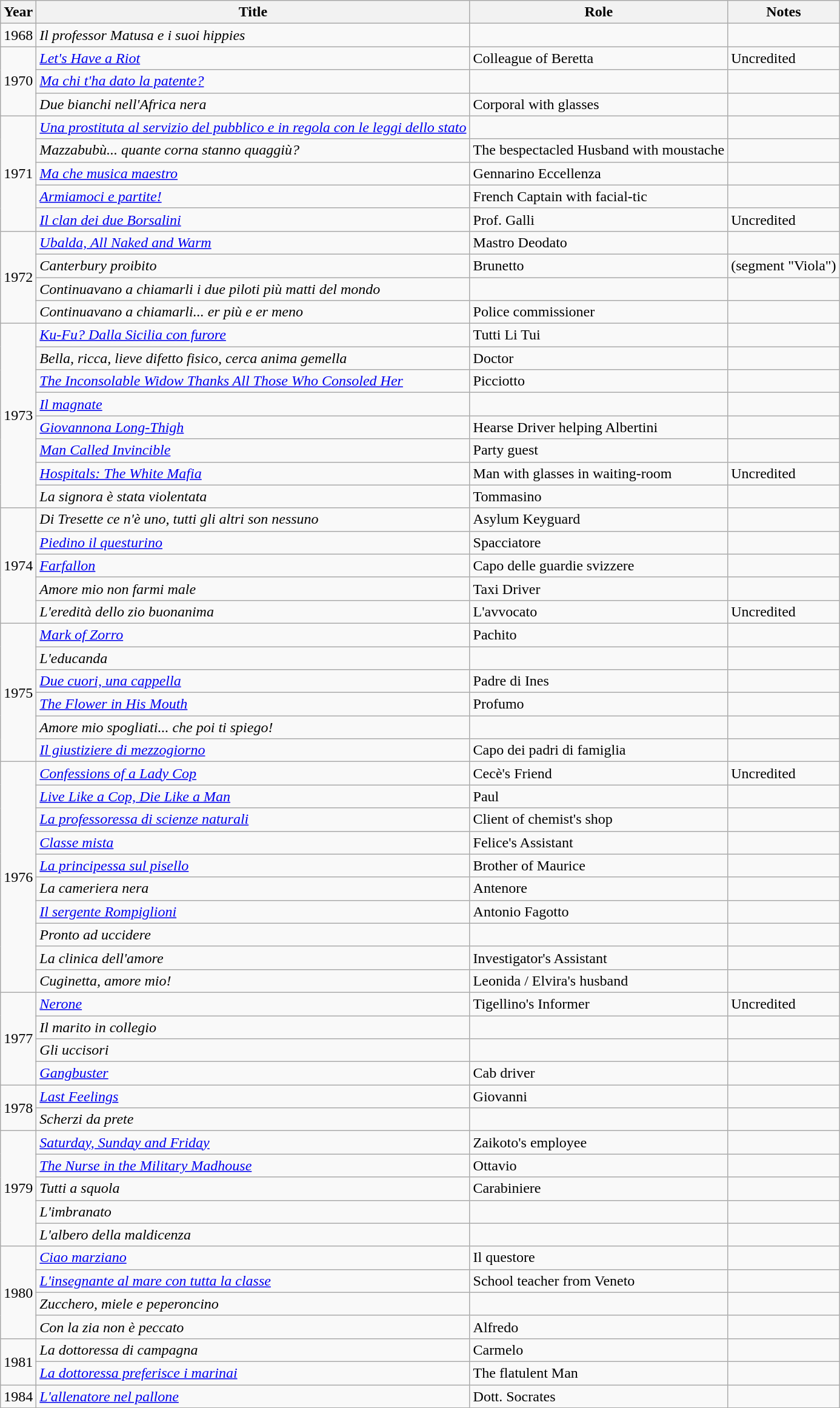<table class="wikitable sortable">
<tr>
<th>Year</th>
<th>Title</th>
<th>Role</th>
<th class="unsortable">Notes</th>
</tr>
<tr>
<td>1968</td>
<td><em>Il professor Matusa e i suoi hippies</em></td>
<td></td>
<td></td>
</tr>
<tr>
<td rowspan=3>1970</td>
<td><em><a href='#'>Let's Have a Riot</a></em></td>
<td>Colleague of Beretta</td>
<td>Uncredited</td>
</tr>
<tr>
<td><em><a href='#'>Ma chi t'ha dato la patente?</a></em></td>
<td></td>
<td></td>
</tr>
<tr>
<td><em>Due bianchi nell'Africa nera</em></td>
<td>Corporal with glasses</td>
<td></td>
</tr>
<tr>
<td rowspan=5>1971</td>
<td><em><a href='#'>Una prostituta al servizio del pubblico e in regola con le leggi dello stato</a></em></td>
<td></td>
<td></td>
</tr>
<tr>
<td><em>Mazzabubù... quante corna stanno quaggiù?</em></td>
<td>The bespectacled Husband with moustache</td>
<td></td>
</tr>
<tr>
<td><em><a href='#'>Ma che musica maestro</a></em></td>
<td>Gennarino Eccellenza</td>
<td></td>
</tr>
<tr>
<td><em><a href='#'>Armiamoci e partite!</a></em></td>
<td>French Captain with facial-tic</td>
<td></td>
</tr>
<tr>
<td><em><a href='#'>Il clan dei due Borsalini</a></em></td>
<td>Prof. Galli</td>
<td>Uncredited</td>
</tr>
<tr>
<td rowspan=4>1972</td>
<td><em><a href='#'>Ubalda, All Naked and Warm</a></em></td>
<td>Mastro Deodato</td>
<td></td>
</tr>
<tr>
<td><em>Canterbury proibito</em></td>
<td>Brunetto</td>
<td>(segment "Viola")</td>
</tr>
<tr>
<td><em>Continuavano a chiamarli i due piloti più matti del mondo</em></td>
<td></td>
<td></td>
</tr>
<tr>
<td><em>Continuavano a chiamarli... er più e er meno</em></td>
<td>Police commissioner</td>
<td></td>
</tr>
<tr>
<td rowspan=8>1973</td>
<td><em><a href='#'>Ku-Fu? Dalla Sicilia con furore</a></em></td>
<td>Tutti Li Tui</td>
<td></td>
</tr>
<tr>
<td><em>Bella, ricca, lieve difetto fisico, cerca anima gemella</em></td>
<td>Doctor</td>
<td></td>
</tr>
<tr>
<td><em><a href='#'>The Inconsolable Widow Thanks All Those Who Consoled Her</a></em></td>
<td>Picciotto</td>
<td></td>
</tr>
<tr>
<td><em><a href='#'>Il magnate</a></em></td>
<td></td>
<td></td>
</tr>
<tr>
<td><em><a href='#'>Giovannona Long-Thigh</a></em></td>
<td>Hearse Driver helping Albertini</td>
<td></td>
</tr>
<tr>
<td><em><a href='#'>Man Called Invincible</a></em></td>
<td>Party guest</td>
<td></td>
</tr>
<tr>
<td><em><a href='#'>Hospitals: The White Mafia</a></em></td>
<td>Man with glasses in waiting-room</td>
<td>Uncredited</td>
</tr>
<tr>
<td><em>La signora è stata violentata</em></td>
<td>Tommasino</td>
<td></td>
</tr>
<tr>
<td rowspan=5>1974</td>
<td><em>Di Tresette ce n'è uno, tutti gli altri son nessuno</em></td>
<td>Asylum Keyguard</td>
<td></td>
</tr>
<tr>
<td><em><a href='#'>Piedino il questurino</a></em></td>
<td>Spacciatore</td>
<td></td>
</tr>
<tr>
<td><em><a href='#'>Farfallon</a></em></td>
<td>Capo delle guardie svizzere</td>
<td></td>
</tr>
<tr>
<td><em>Amore mio non farmi male</em></td>
<td>Taxi Driver</td>
<td></td>
</tr>
<tr>
<td><em>L'eredità dello zio buonanima</em></td>
<td>L'avvocato</td>
<td>Uncredited</td>
</tr>
<tr>
<td rowspan=6>1975</td>
<td><em><a href='#'>Mark of Zorro</a></em></td>
<td>Pachito</td>
<td></td>
</tr>
<tr>
<td><em>L'educanda</em></td>
<td></td>
<td></td>
</tr>
<tr>
<td><em><a href='#'>Due cuori, una cappella</a></em></td>
<td>Padre di Ines</td>
<td></td>
</tr>
<tr>
<td><em><a href='#'>The Flower in His Mouth</a></em></td>
<td>Profumo</td>
<td></td>
</tr>
<tr>
<td><em>Amore mio spogliati... che poi ti spiego!</em></td>
<td></td>
<td></td>
</tr>
<tr>
<td><em><a href='#'>Il giustiziere di mezzogiorno</a></em></td>
<td>Capo dei padri di famiglia</td>
<td></td>
</tr>
<tr>
<td rowspan=10>1976</td>
<td><em><a href='#'>Confessions of a Lady Cop</a></em></td>
<td>Cecè's Friend</td>
<td>Uncredited</td>
</tr>
<tr>
<td><em><a href='#'>Live Like a Cop, Die Like a Man</a></em></td>
<td>Paul</td>
<td></td>
</tr>
<tr>
<td><em><a href='#'>La professoressa di scienze naturali</a></em></td>
<td>Client of chemist's shop</td>
<td></td>
</tr>
<tr>
<td><em><a href='#'>Classe mista</a></em></td>
<td>Felice's Assistant</td>
<td></td>
</tr>
<tr>
<td><em><a href='#'>La principessa sul pisello</a></em></td>
<td>Brother of Maurice</td>
<td></td>
</tr>
<tr>
<td><em>La cameriera nera</em></td>
<td>Antenore</td>
<td></td>
</tr>
<tr>
<td><em><a href='#'>Il sergente Rompiglioni</a></em></td>
<td>Antonio Fagotto</td>
<td></td>
</tr>
<tr>
<td><em>Pronto ad uccidere</em></td>
<td></td>
<td></td>
</tr>
<tr>
<td><em>La clinica dell'amore</em></td>
<td>Investigator's Assistant</td>
<td></td>
</tr>
<tr>
<td><em>Cuginetta, amore mio!</em></td>
<td>Leonida / Elvira's husband</td>
<td></td>
</tr>
<tr>
<td rowspan=4>1977</td>
<td><em><a href='#'>Nerone</a></em></td>
<td>Tigellino's Informer</td>
<td>Uncredited</td>
</tr>
<tr>
<td><em>Il marito in collegio</em></td>
<td></td>
<td></td>
</tr>
<tr>
<td><em>Gli uccisori</em></td>
<td></td>
<td></td>
</tr>
<tr>
<td><em><a href='#'>Gangbuster</a></em></td>
<td>Cab driver</td>
<td></td>
</tr>
<tr>
<td rowspan=2>1978</td>
<td><em><a href='#'>Last Feelings</a></em></td>
<td>Giovanni</td>
<td></td>
</tr>
<tr>
<td><em>Scherzi da prete</em></td>
<td></td>
<td></td>
</tr>
<tr>
<td rowspan=5>1979</td>
<td><em><a href='#'>Saturday, Sunday and Friday</a></em></td>
<td>Zaikoto's employee</td>
<td></td>
</tr>
<tr>
<td><em><a href='#'>The Nurse in the Military Madhouse</a></em></td>
<td>Ottavio</td>
<td></td>
</tr>
<tr>
<td><em>Tutti a squola</em></td>
<td>Carabiniere</td>
<td></td>
</tr>
<tr>
<td><em>L'imbranato</em></td>
<td></td>
<td></td>
</tr>
<tr>
<td><em>L'albero della maldicenza</em></td>
<td></td>
<td></td>
</tr>
<tr>
<td rowspan=4>1980</td>
<td><em><a href='#'>Ciao marziano</a></em></td>
<td>Il questore</td>
<td></td>
</tr>
<tr>
<td><em><a href='#'>L'insegnante al mare con tutta la classe</a></em></td>
<td>School teacher from Veneto</td>
<td></td>
</tr>
<tr>
<td><em>Zucchero, miele e peperoncino</em></td>
<td></td>
<td></td>
</tr>
<tr>
<td><em>Con la zia non è peccato</em></td>
<td>Alfredo</td>
<td></td>
</tr>
<tr>
<td rowspan=2>1981</td>
<td><em>La dottoressa di campagna</em></td>
<td>Carmelo</td>
<td></td>
</tr>
<tr>
<td><em><a href='#'>La dottoressa preferisce i marinai</a></em></td>
<td>The flatulent Man</td>
<td></td>
</tr>
<tr>
<td>1984</td>
<td><em><a href='#'>L'allenatore nel pallone</a></em></td>
<td>Dott. Socrates</td>
<td></td>
</tr>
</table>
